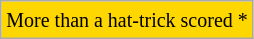<table class="wikitable">
<tr>
<td bgcolor="gold"><small>More than a hat-trick scored  *</small></td>
</tr>
</table>
